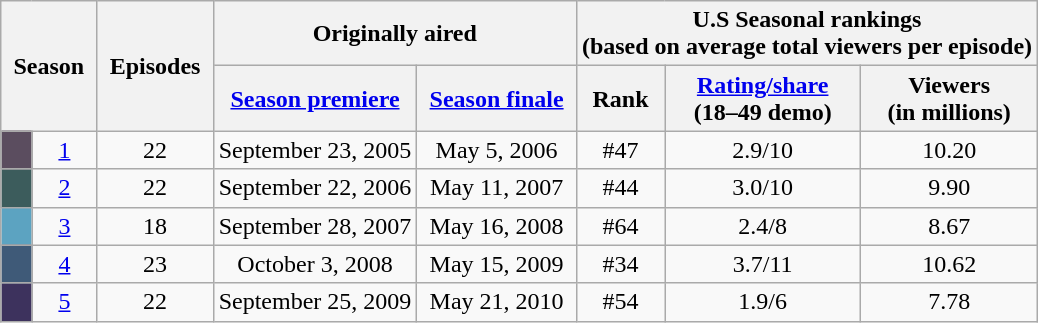<table class="wikitable" style="text-align: center;">
<tr>
<th style="padding: 0 8px;" colspan="2" rowspan="2">Season</th>
<th style="padding: 0 8px;" rowspan="2">Episodes</th>
<th colspan="2">Originally aired</th>
<th colspan="3">U.S Seasonal rankings<br><span>(based on average total viewers per episode)</span></th>
</tr>
<tr>
<th><a href='#'>Season premiere</a></th>
<th style="padding: 0 8px;"><a href='#'>Season finale</a></th>
<th>Rank</th>
<th><a href='#'>Rating/share</a><br>(18–49 demo)</th>
<th>Viewers<br>(in millions)</th>
</tr>
<tr>
<td style="background: #5B4D5F;"></td>
<td><a href='#'>1</a></td>
<td>22</td>
<td>September 23, 2005</td>
<td>May 5, 2006</td>
<td>#47</td>
<td>2.9/10</td>
<td>10.20</td>
</tr>
<tr>
<td style="background: #3C5C5C;"></td>
<td><a href='#'>2</a></td>
<td>22</td>
<td>September 22, 2006</td>
<td>May 11, 2007</td>
<td>#44</td>
<td>3.0/10</td>
<td>9.90</td>
</tr>
<tr>
<td style="background: #5ca3c1;"></td>
<td><a href='#'>3</a></td>
<td>18</td>
<td>September 28, 2007</td>
<td>May 16, 2008</td>
<td>#64</td>
<td>2.4/8</td>
<td>8.67</td>
</tr>
<tr>
<td style="background: #3F5A78;"></td>
<td><a href='#'>4</a></td>
<td>23</td>
<td>October 3, 2008</td>
<td>May 15, 2009</td>
<td>#34</td>
<td>3.7/11</td>
<td>10.62</td>
</tr>
<tr>
<td style="background: #3D325D;"></td>
<td><a href='#'>5</a></td>
<td>22</td>
<td>September 25, 2009</td>
<td>May 21, 2010</td>
<td>#54</td>
<td>1.9/6</td>
<td>7.78</td>
</tr>
</table>
